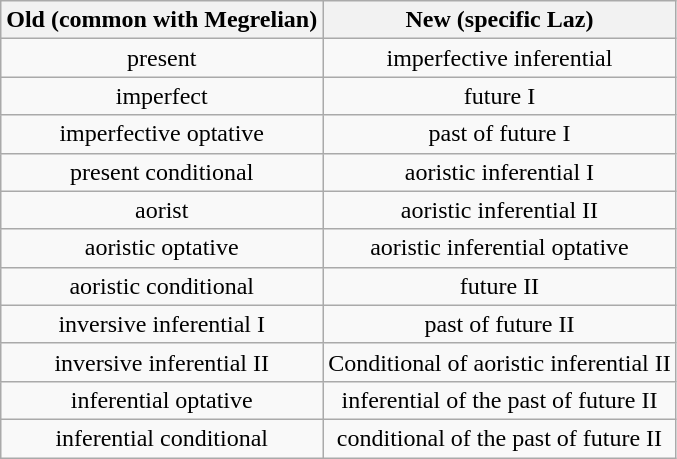<table class="wikitable" style="text-align: center">
<tr>
<th>Old (common with Megrelian)</th>
<th>New (specific Laz)</th>
</tr>
<tr>
<td>present</td>
<td>imperfective inferential</td>
</tr>
<tr>
<td>imperfect</td>
<td>future I</td>
</tr>
<tr>
<td>imperfective optative</td>
<td>past of future I</td>
</tr>
<tr>
<td>present conditional</td>
<td>aoristic inferential I</td>
</tr>
<tr>
<td>aorist</td>
<td>aoristic inferential II</td>
</tr>
<tr>
<td>aoristic optative</td>
<td>aoristic inferential optative</td>
</tr>
<tr>
<td>aoristic conditional</td>
<td>future II</td>
</tr>
<tr>
<td>inversive inferential I</td>
<td>past of future II</td>
</tr>
<tr>
<td>inversive inferential II</td>
<td>Conditional of aoristic inferential II</td>
</tr>
<tr>
<td>inferential optative</td>
<td>inferential of the past of future II</td>
</tr>
<tr>
<td>inferential conditional</td>
<td>conditional of the past of future II</td>
</tr>
</table>
